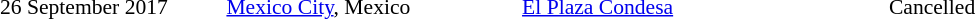<table cellpadding="2" style="border:0 solid darkgrey; font-size:90%">
<tr>
<th style="width:150px;"></th>
<th style="width:200px;"></th>
<th style="width:250px;"></th>
<th style="width:700px;"></th>
</tr>
<tr border="0">
</tr>
<tr>
<td>26 September 2017</td>
<td><a href='#'>Mexico City</a>, Mexico</td>
<td><a href='#'>El Plaza Condesa</a></td>
<td>Cancelled</td>
</tr>
<tr>
</tr>
</table>
